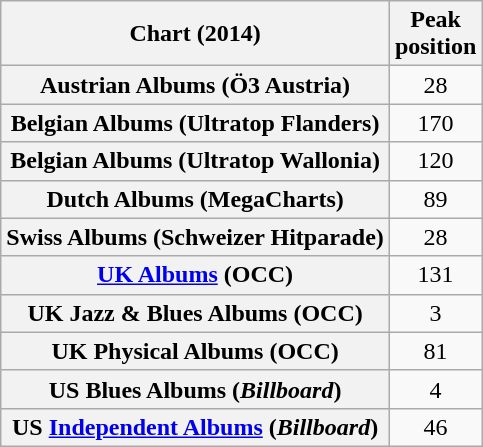<table class="wikitable sortable plainrowheaders" style="text-align:center">
<tr>
<th scope="col">Chart (2014)</th>
<th scope="col">Peak<br>position</th>
</tr>
<tr>
<th scope="row">Austrian Albums (Ö3 Austria)</th>
<td>28</td>
</tr>
<tr>
<th scope="row">Belgian Albums (Ultratop Flanders)</th>
<td>170</td>
</tr>
<tr>
<th scope="row">Belgian Albums (Ultratop Wallonia)</th>
<td>120</td>
</tr>
<tr>
<th scope="row">Dutch Albums (MegaCharts)</th>
<td>89</td>
</tr>
<tr>
<th scope="row">Swiss Albums (Schweizer Hitparade)</th>
<td>28</td>
</tr>
<tr>
<th scope="row"><a href='#'>UK Albums</a> (OCC)</th>
<td>131</td>
</tr>
<tr>
<th scope="row">UK Jazz & Blues Albums (OCC)</th>
<td>3</td>
</tr>
<tr>
<th scope="row">UK Physical Albums (OCC)</th>
<td>81</td>
</tr>
<tr>
<th scope="row">US Blues Albums (<em>Billboard</em>)</th>
<td>4</td>
</tr>
<tr>
<th scope="row">US <a href='#'>Independent Albums</a> (<em>Billboard</em>)</th>
<td>46</td>
</tr>
</table>
